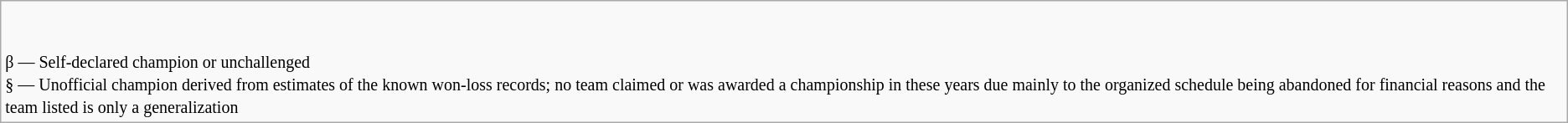<table class="wikitable" style="text-align:left;">
<tr>
<td>   <br><br><small>β — Self-declared champion or unchallenged<br>
§ — Unofficial champion derived from estimates of the known won-loss records; no team claimed or was awarded a championship in these years due mainly to the organized schedule being abandoned for financial reasons and the team listed is only a generalization</small></td>
</tr>
</table>
